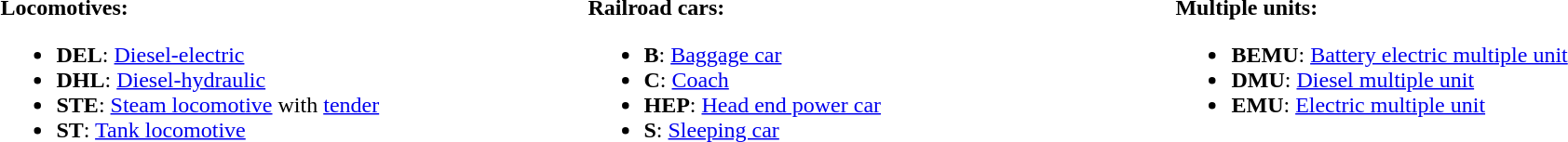<table width="100%" align="center">
<tr>
<td width="33%" valign="top"><strong>Locomotives:</strong><br><ul><li><strong>DEL</strong>: <a href='#'>Diesel-electric</a></li><li><strong>DHL</strong>: <a href='#'>Diesel-hydraulic</a></li><li><strong>STE</strong>: <a href='#'>Steam locomotive</a> with <a href='#'>tender</a></li><li><strong>ST</strong>: <a href='#'>Tank locomotive</a></li></ul></td>
<td width="33%" valign="top"><strong>Railroad cars:</strong><br><ul><li><strong>B</strong>: <a href='#'>Baggage car</a></li><li><strong>C</strong>: <a href='#'>Coach</a></li><li><strong>HEP</strong>: <a href='#'>Head end power car</a></li><li><strong>S</strong>: <a href='#'>Sleeping car</a></li></ul></td>
<td width="33%" valign="top"><strong>Multiple units:</strong><br><ul><li><strong>BEMU</strong>: <a href='#'>Battery electric multiple unit</a></li><li><strong>DMU</strong>: <a href='#'>Diesel multiple unit</a></li><li><strong>EMU</strong>: <a href='#'>Electric multiple unit</a></li></ul></td>
</tr>
</table>
